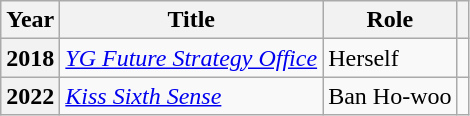<table class="wikitable sortable plainrowheaders">
<tr>
<th scope="col">Year</th>
<th scope="col">Title</th>
<th scope="col">Role</th>
<th scope="col" class="unsortable"></th>
</tr>
<tr>
<th scope="row">2018</th>
<td><em><a href='#'>YG Future Strategy Office</a></em></td>
<td>Herself</td>
<td></td>
</tr>
<tr>
<th scope="row">2022</th>
<td><em><a href='#'>Kiss Sixth Sense</a></em></td>
<td>Ban Ho-woo</td>
<td></td>
</tr>
</table>
